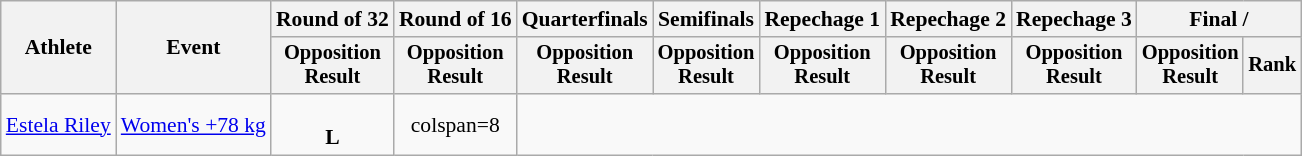<table class=wikitable style=font-size:90%;text-align:center>
<tr>
<th rowspan=2>Athlete</th>
<th rowspan=2>Event</th>
<th>Round of 32</th>
<th>Round of 16</th>
<th>Quarterfinals</th>
<th>Semifinals</th>
<th>Repechage 1</th>
<th>Repechage 2</th>
<th>Repechage 3</th>
<th colspan=2>Final / </th>
</tr>
<tr style=font-size:95%>
<th>Opposition<br>Result</th>
<th>Opposition<br>Result</th>
<th>Opposition<br>Result</th>
<th>Opposition<br>Result</th>
<th>Opposition<br>Result</th>
<th>Opposition<br>Result</th>
<th>Opposition<br>Result</th>
<th>Opposition<br>Result</th>
<th>Rank</th>
</tr>
<tr>
<td align=left><a href='#'>Estela Riley</a></td>
<td align=left><a href='#'>Women's +78 kg</a></td>
<td><br><strong>L</strong></td>
<td>colspan=8 </td>
</tr>
</table>
